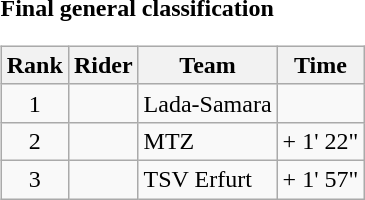<table>
<tr>
<td><strong>Final general classification</strong><br><table class="wikitable">
<tr>
<th scope="col">Rank</th>
<th scope="col">Rider</th>
<th scope="col">Team</th>
<th scope="col">Time</th>
</tr>
<tr>
<td style="text-align:center;">1</td>
<td></td>
<td>Lada-Samara</td>
<td style="text-align:right;"></td>
</tr>
<tr>
<td style="text-align:center;">2</td>
<td></td>
<td>MTZ</td>
<td style="text-align:right;">+ 1' 22"</td>
</tr>
<tr>
<td style="text-align:center;">3</td>
<td></td>
<td>TSV Erfurt</td>
<td style="text-align:right;">+ 1' 57"</td>
</tr>
</table>
</td>
</tr>
</table>
